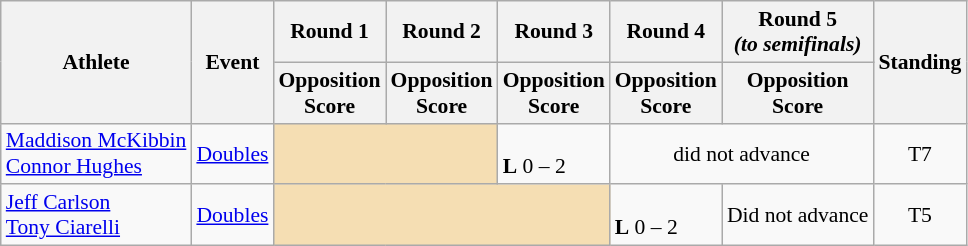<table class="wikitable" border="1" style="font-size:90%">
<tr>
<th rowspan=2>Athlete</th>
<th rowspan=2>Event</th>
<th>Round 1</th>
<th>Round 2</th>
<th>Round 3</th>
<th>Round 4</th>
<th>Round 5<br><em>(to semifinals)</em></th>
<th rowspan=2>Standing</th>
</tr>
<tr>
<th>Opposition <br> Score</th>
<th>Opposition <br> Score</th>
<th>Opposition <br> Score</th>
<th>Opposition <br> Score</th>
<th>Opposition <br> Score</th>
</tr>
<tr>
<td><a href='#'>Maddison McKibbin</a><br><a href='#'>Connor Hughes</a></td>
<td><a href='#'>Doubles</a></td>
<td align=center colspan=2 bgcolor=wheat></td>
<td><br><strong>L</strong> 0 – 2</td>
<td align=center colspan=2>did not advance</td>
<td align=center>T7</td>
</tr>
<tr>
<td><a href='#'>Jeff Carlson</a><br><a href='#'>Tony Ciarelli</a></td>
<td><a href='#'>Doubles</a></td>
<td align=center colspan=3 bgcolor=wheat></td>
<td><br><strong>L</strong> 0 – 2</td>
<td align=center>Did not advance</td>
<td align=center>T5</td>
</tr>
</table>
